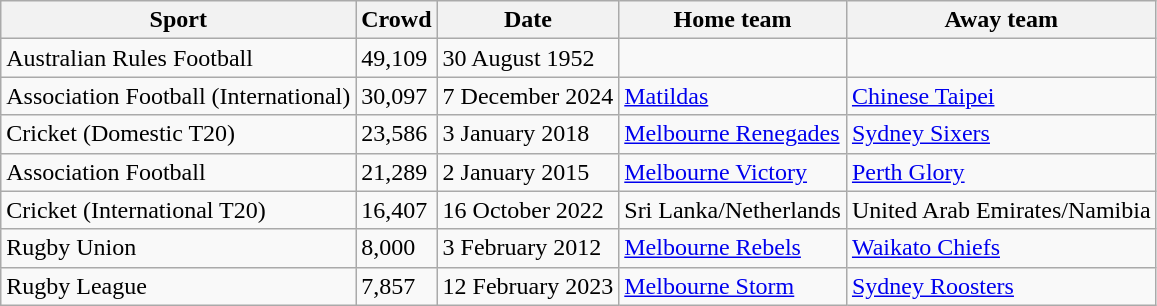<table class="wikitable sortable">
<tr>
<th>Sport</th>
<th>Crowd</th>
<th>Date</th>
<th>Home team</th>
<th>Away team</th>
</tr>
<tr>
<td>Australian Rules Football</td>
<td>49,109</td>
<td>30 August 1952</td>
<td></td>
<td></td>
</tr>
<tr>
<td>Association Football (International)</td>
<td>30,097</td>
<td>7 December 2024</td>
<td><a href='#'>Matildas</a></td>
<td><a href='#'>Chinese Taipei</a></td>
</tr>
<tr>
<td>Cricket (Domestic T20)</td>
<td>23,586</td>
<td>3 January 2018</td>
<td><a href='#'>Melbourne Renegades</a></td>
<td><a href='#'>Sydney Sixers</a></td>
</tr>
<tr>
<td>Association Football</td>
<td>21,289</td>
<td>2 January 2015</td>
<td><a href='#'>Melbourne Victory</a></td>
<td><a href='#'>Perth Glory</a></td>
</tr>
<tr>
<td>Cricket (International T20)</td>
<td>16,407</td>
<td>16 October 2022</td>
<td>Sri Lanka/Netherlands</td>
<td>United Arab Emirates/Namibia</td>
</tr>
<tr>
<td>Rugby Union</td>
<td>8,000</td>
<td>3 February 2012</td>
<td><a href='#'>Melbourne Rebels</a></td>
<td><a href='#'>Waikato Chiefs</a></td>
</tr>
<tr>
<td>Rugby League</td>
<td>7,857</td>
<td>12 February 2023</td>
<td><a href='#'>Melbourne Storm</a></td>
<td><a href='#'>Sydney Roosters</a></td>
</tr>
</table>
